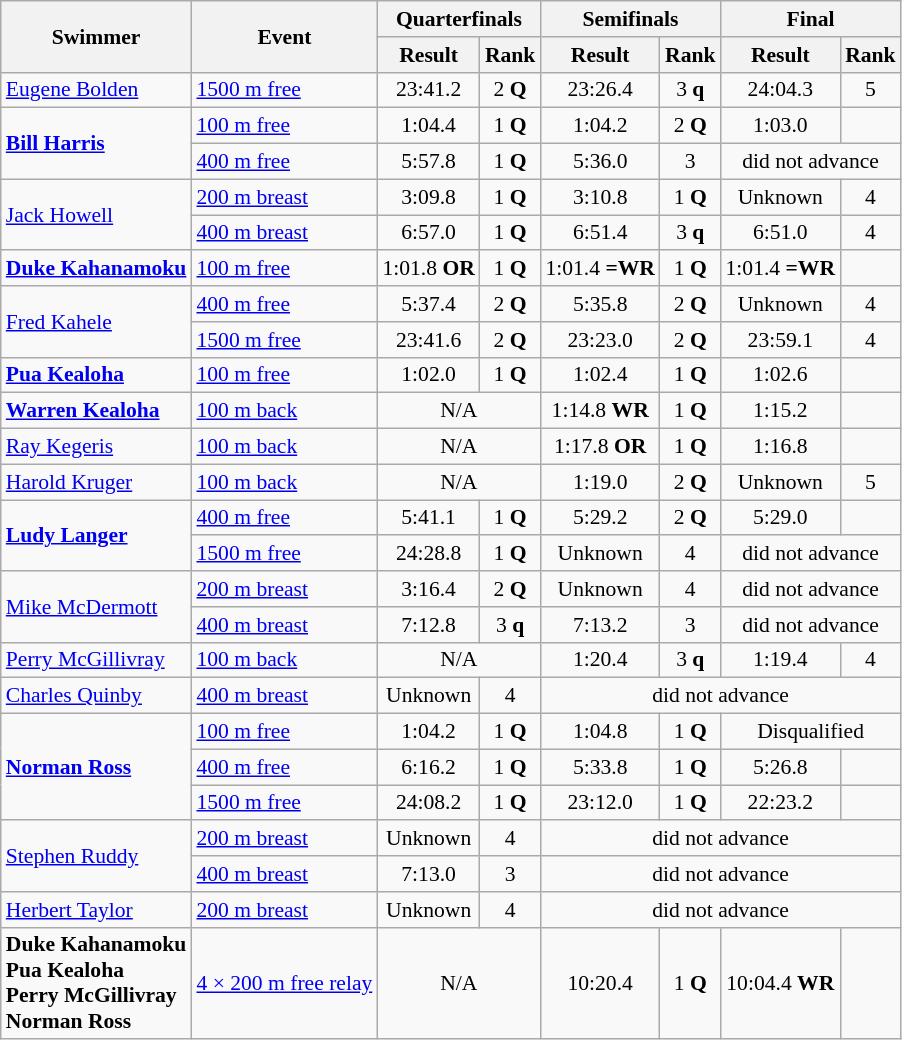<table class=wikitable style="font-size:90%">
<tr>
<th rowspan=2>Swimmer</th>
<th rowspan=2>Event</th>
<th colspan=2>Quarterfinals</th>
<th colspan=2>Semifinals</th>
<th colspan=2>Final</th>
</tr>
<tr>
<th>Result</th>
<th>Rank</th>
<th>Result</th>
<th>Rank</th>
<th>Result</th>
<th>Rank</th>
</tr>
<tr>
<td><a href='#'>Eugene Bolden</a></td>
<td><a href='#'>1500 m free</a></td>
<td align=center>23:41.2</td>
<td align=center>2 <strong>Q</strong></td>
<td align=center>23:26.4</td>
<td align=center>3 <strong>q</strong></td>
<td align=center>24:04.3</td>
<td align=center>5</td>
</tr>
<tr>
<td rowspan=2><strong><a href='#'>Bill Harris</a></strong></td>
<td><a href='#'>100 m free</a></td>
<td align=center>1:04.4</td>
<td align=center>1 <strong>Q</strong></td>
<td align=center>1:04.2</td>
<td align=center>2 <strong>Q</strong></td>
<td align=center>1:03.0</td>
<td align=center></td>
</tr>
<tr>
<td><a href='#'>400 m free</a></td>
<td align=center>5:57.8</td>
<td align=center>1 <strong>Q</strong></td>
<td align=center>5:36.0</td>
<td align=center>3</td>
<td align=center colspan=2>did not advance</td>
</tr>
<tr>
<td rowspan=2><a href='#'>Jack Howell</a></td>
<td><a href='#'>200 m breast</a></td>
<td align=center>3:09.8</td>
<td align=center>1 <strong>Q</strong></td>
<td align=center>3:10.8</td>
<td align=center>1 <strong>Q</strong></td>
<td align=center>Unknown</td>
<td align=center>4</td>
</tr>
<tr>
<td><a href='#'>400 m breast</a></td>
<td align=center>6:57.0</td>
<td align=center>1 <strong>Q</strong></td>
<td align=center>6:51.4</td>
<td align=center>3 <strong>q</strong></td>
<td align=center>6:51.0</td>
<td align=center>4</td>
</tr>
<tr>
<td><strong><a href='#'>Duke Kahanamoku</a></strong></td>
<td><a href='#'>100 m free</a></td>
<td align=center>1:01.8 <strong>OR</strong></td>
<td align=center>1 <strong>Q</strong></td>
<td align=center>1:01.4 <strong>=WR</strong></td>
<td align=center>1 <strong>Q</strong></td>
<td align=center>1:01.4 <strong>=WR</strong></td>
<td align=center></td>
</tr>
<tr>
<td rowspan=2><a href='#'>Fred Kahele</a></td>
<td><a href='#'>400 m free</a></td>
<td align=center>5:37.4</td>
<td align=center>2 <strong>Q</strong></td>
<td align=center>5:35.8</td>
<td align=center>2 <strong>Q</strong></td>
<td align=center>Unknown</td>
<td align=center>4</td>
</tr>
<tr>
<td><a href='#'>1500 m free</a></td>
<td align=center>23:41.6</td>
<td align=center>2 <strong>Q</strong></td>
<td align=center>23:23.0</td>
<td align=center>2 <strong>Q</strong></td>
<td align=center>23:59.1</td>
<td align=center>4</td>
</tr>
<tr>
<td><strong><a href='#'>Pua Kealoha</a></strong></td>
<td><a href='#'>100 m free</a></td>
<td align=center>1:02.0</td>
<td align=center>1 <strong>Q</strong></td>
<td align=center>1:02.4</td>
<td align=center>1 <strong>Q</strong></td>
<td align=center>1:02.6</td>
<td align=center></td>
</tr>
<tr>
<td><strong><a href='#'>Warren Kealoha</a></strong></td>
<td><a href='#'>100 m back</a></td>
<td align=center colspan=2>N/A</td>
<td align=center>1:14.8 <strong>WR</strong></td>
<td align=center>1 <strong>Q</strong></td>
<td align=center>1:15.2</td>
<td align=center></td>
</tr>
<tr>
<td><a href='#'>Ray Kegeris</a></td>
<td><a href='#'>100 m back</a></td>
<td align=center colspan=2>N/A</td>
<td align=center>1:17.8 <strong>OR</strong></td>
<td align=center>1 <strong>Q</strong></td>
<td align=center>1:16.8</td>
<td align=center></td>
</tr>
<tr>
<td><a href='#'>Harold Kruger</a></td>
<td><a href='#'>100 m back</a></td>
<td align=center colspan=2>N/A</td>
<td align=center>1:19.0</td>
<td align=center>2 <strong>Q</strong></td>
<td align=center>Unknown</td>
<td align=center>5</td>
</tr>
<tr>
<td rowspan=2><strong><a href='#'>Ludy Langer</a></strong></td>
<td><a href='#'>400 m free</a></td>
<td align=center>5:41.1</td>
<td align=center>1 <strong>Q</strong></td>
<td align=center>5:29.2</td>
<td align=center>2 <strong>Q</strong></td>
<td align=center>5:29.0</td>
<td align=center></td>
</tr>
<tr>
<td><a href='#'>1500 m free</a></td>
<td align=center>24:28.8</td>
<td align=center>1 <strong>Q</strong></td>
<td align=center>Unknown</td>
<td align=center>4</td>
<td align=center colspan=2>did not advance</td>
</tr>
<tr>
<td rowspan=2><a href='#'>Mike McDermott</a></td>
<td><a href='#'>200 m breast</a></td>
<td align=center>3:16.4</td>
<td align=center>2 <strong>Q</strong></td>
<td align=center>Unknown</td>
<td align=center>4</td>
<td align=center colspan=2>did not advance</td>
</tr>
<tr>
<td><a href='#'>400 m breast</a></td>
<td align=center>7:12.8</td>
<td align=center>3 <strong>q</strong></td>
<td align=center>7:13.2</td>
<td align=center>3</td>
<td align=center colspan=2>did not advance</td>
</tr>
<tr>
<td><a href='#'>Perry McGillivray</a></td>
<td><a href='#'>100 m back</a></td>
<td align=center colspan=2>N/A</td>
<td align=center>1:20.4</td>
<td align=center>3 <strong>q</strong></td>
<td align=center>1:19.4</td>
<td align=center>4</td>
</tr>
<tr>
<td><a href='#'>Charles Quinby</a></td>
<td><a href='#'>400 m breast</a></td>
<td align=center>Unknown</td>
<td align=center>4</td>
<td align=center colspan=4>did not advance</td>
</tr>
<tr>
<td rowspan=3><strong><a href='#'>Norman Ross</a></strong></td>
<td><a href='#'>100 m free</a></td>
<td align=center>1:04.2</td>
<td align=center>1 <strong>Q</strong></td>
<td align=center>1:04.8</td>
<td align=center>1 <strong>Q</strong></td>
<td align=center colspan=2>Disqualified</td>
</tr>
<tr>
<td><a href='#'>400 m free</a></td>
<td align=center>6:16.2</td>
<td align=center>1 <strong>Q</strong></td>
<td align=center>5:33.8</td>
<td align=center>1 <strong>Q</strong></td>
<td align=center>5:26.8</td>
<td align=center></td>
</tr>
<tr>
<td><a href='#'>1500 m free</a></td>
<td align=center>24:08.2</td>
<td align=center>1 <strong>Q</strong></td>
<td align=center>23:12.0</td>
<td align=center>1 <strong>Q</strong></td>
<td align=center>22:23.2</td>
<td align=center></td>
</tr>
<tr>
<td rowspan=2><a href='#'>Stephen Ruddy</a></td>
<td><a href='#'>200 m breast</a></td>
<td align=center>Unknown</td>
<td align=center>4</td>
<td align=center colspan=4>did not advance</td>
</tr>
<tr>
<td><a href='#'>400 m breast</a></td>
<td align=center>7:13.0</td>
<td align=center>3</td>
<td align=center colspan=4>did not advance</td>
</tr>
<tr>
<td><a href='#'>Herbert Taylor</a></td>
<td><a href='#'>200 m breast</a></td>
<td align=center>Unknown</td>
<td align=center>4</td>
<td align=center colspan=4>did not advance</td>
</tr>
<tr>
<td><strong>Duke Kahanamoku<br>Pua Kealoha<br>Perry McGillivray<br>Norman Ross</strong></td>
<td><a href='#'>4 × 200 m free relay</a></td>
<td align=center colspan=2>N/A</td>
<td align=center>10:20.4</td>
<td align=center>1 <strong>Q</strong></td>
<td align=center>10:04.4 <strong>WR</strong></td>
<td align=center></td>
</tr>
</table>
